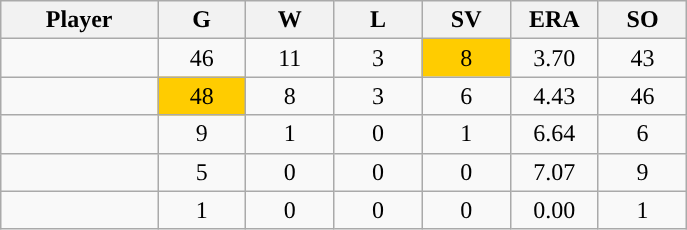<table class="wikitable sortable">
<tr>
<th bgcolor="#DDDDFF" width="16%">Player</th>
<th bgcolor="#DDDDFF" width="9%">G</th>
<th bgcolor="#DDDDFF" width="9%">W</th>
<th bgcolor="#DDDDFF" width="9%">L</th>
<th bgcolor="#DDDDFF" width="9%">SV</th>
<th bgcolor="#DDDDFF" width="9%">ERA</th>
<th bgcolor="#DDDDFF" width="9%">SO</th>
</tr>
<tr align="center">
<td></td>
<td>46</td>
<td>11</td>
<td>3</td>
<td style="background:#fc0;">8</td>
<td>3.70</td>
<td>43</td>
</tr>
<tr align=center>
<td></td>
<td style="background:#fc0;">48</td>
<td>8</td>
<td>3</td>
<td>6</td>
<td>4.43</td>
<td>46</td>
</tr>
<tr align="center">
<td></td>
<td>9</td>
<td>1</td>
<td>0</td>
<td>1</td>
<td>6.64</td>
<td>6</td>
</tr>
<tr align="center">
<td></td>
<td>5</td>
<td>0</td>
<td>0</td>
<td>0</td>
<td>7.07</td>
<td>9</td>
</tr>
<tr align="center">
<td></td>
<td>1</td>
<td>0</td>
<td>0</td>
<td>0</td>
<td>0.00</td>
<td>1</td>
</tr>
</table>
